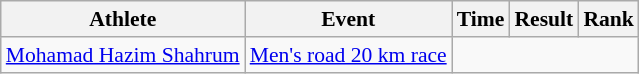<table class=wikitable style="font-size:90%; text-align:center">
<tr>
<th>Athlete</th>
<th>Event</th>
<th>Time</th>
<th>Result</th>
<th>Rank</th>
</tr>
<tr>
<td align=left><a href='#'>Mohamad Hazim Shahrum</a></td>
<td><a href='#'>Men's road 20 km race</a></td>
<td colspan="3"><strong></strong></td>
</tr>
</table>
